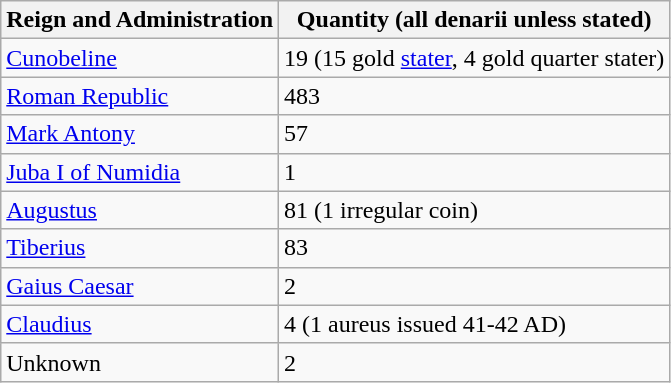<table class="wikitable">
<tr>
<th>Reign and Administration</th>
<th>Quantity (all denarii unless stated)</th>
</tr>
<tr>
<td><a href='#'>Cunobeline</a></td>
<td>19 (15 gold <a href='#'>stater</a>, 4 gold quarter stater)</td>
</tr>
<tr>
<td><a href='#'>Roman Republic</a></td>
<td>483</td>
</tr>
<tr>
<td><a href='#'>Mark Antony</a></td>
<td>57</td>
</tr>
<tr>
<td><a href='#'>Juba I of Numidia</a></td>
<td>1</td>
</tr>
<tr>
<td><a href='#'>Augustus</a></td>
<td>81 (1 irregular coin)</td>
</tr>
<tr>
<td><a href='#'>Tiberius</a></td>
<td>83</td>
</tr>
<tr>
<td><a href='#'>Gaius Caesar</a></td>
<td>2</td>
</tr>
<tr>
<td><a href='#'>Claudius</a></td>
<td>4 (1 aureus issued 41-42 AD)</td>
</tr>
<tr>
<td>Unknown</td>
<td>2</td>
</tr>
</table>
